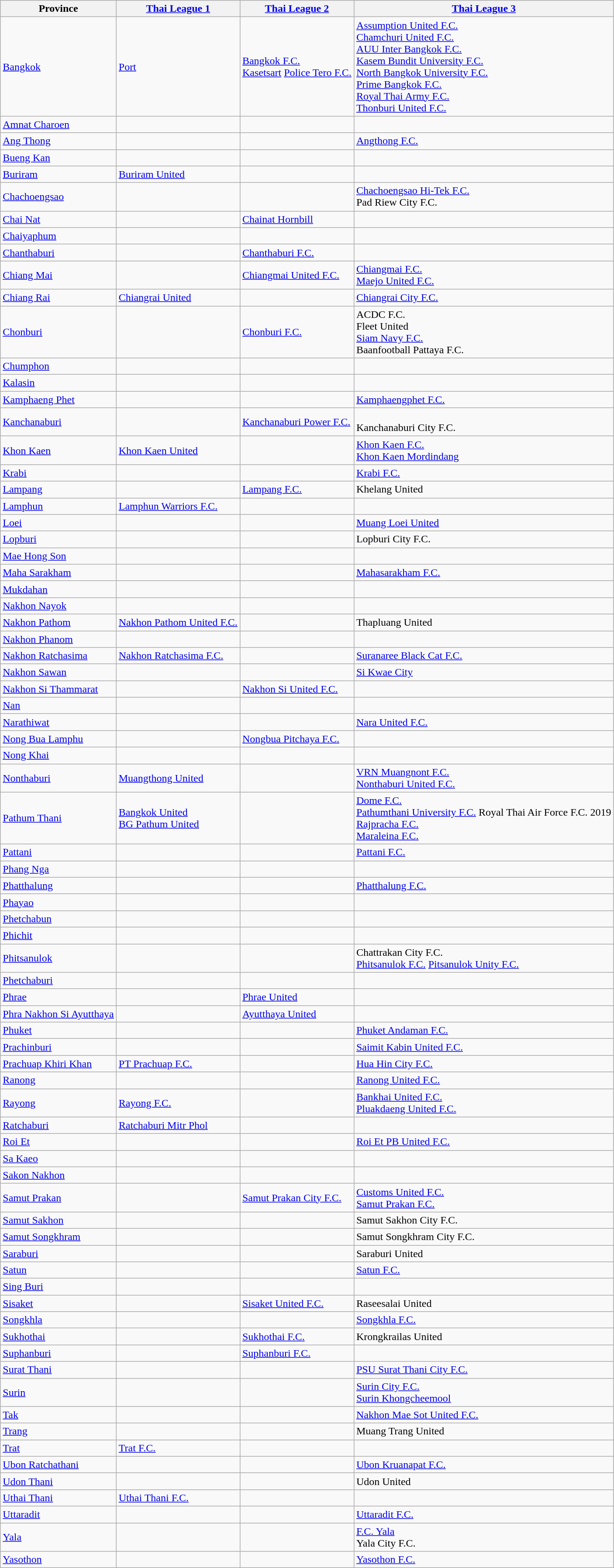<table class="wikitable">
<tr>
<th>Province</th>
<th><a href='#'>Thai League 1</a></th>
<th><a href='#'>Thai League 2</a></th>
<th><a href='#'>Thai League 3</a></th>
</tr>
<tr>
<td><a href='#'>Bangkok</a></td>
<td><a href='#'>Port</a></td>
<td><a href='#'>Bangkok F.C.</a><br><a href='#'>Kasetsart</a>
<a href='#'>Police Tero F.C.</a></td>
<td><a href='#'>Assumption United F.C.</a><br><a href='#'>Chamchuri United F.C.</a><br><a href='#'>AUU Inter Bangkok F.C.</a><br><a href='#'>Kasem Bundit University F.C.</a><br><a href='#'>North Bangkok University F.C.</a><br><a href='#'>Prime Bangkok F.C.</a><br><a href='#'>Royal Thai Army F.C.</a><br><a href='#'>Thonburi United F.C.</a></td>
</tr>
<tr>
<td><a href='#'>Amnat Charoen</a></td>
<td></td>
<td></td>
<td></td>
</tr>
<tr>
<td><a href='#'>Ang Thong</a></td>
<td></td>
<td></td>
<td><a href='#'>Angthong F.C.</a></td>
</tr>
<tr>
<td><a href='#'>Bueng Kan</a></td>
<td></td>
<td></td>
<td></td>
</tr>
<tr>
<td><a href='#'>Buriram</a></td>
<td><a href='#'>Buriram United</a></td>
<td></td>
<td></td>
</tr>
<tr>
<td><a href='#'>Chachoengsao</a></td>
<td></td>
<td></td>
<td><a href='#'>Chachoengsao Hi-Tek F.C.</a><br>Pad Riew City F.C.</td>
</tr>
<tr>
<td><a href='#'>Chai Nat</a></td>
<td></td>
<td><a href='#'>Chainat Hornbill</a></td>
<td></td>
</tr>
<tr>
<td><a href='#'>Chaiyaphum</a></td>
<td></td>
<td></td>
<td></td>
</tr>
<tr>
<td><a href='#'>Chanthaburi</a></td>
<td></td>
<td><a href='#'>Chanthaburi F.C.</a></td>
<td></td>
</tr>
<tr>
<td><a href='#'>Chiang Mai</a></td>
<td></td>
<td><a href='#'>Chiangmai United F.C.</a></td>
<td><a href='#'>Chiangmai F.C.</a><br><a href='#'>Maejo United F.C.</a></td>
</tr>
<tr>
<td><a href='#'>Chiang Rai</a></td>
<td><a href='#'>Chiangrai United</a></td>
<td></td>
<td><a href='#'>Chiangrai City F.C.</a></td>
</tr>
<tr>
<td><a href='#'>Chonburi</a></td>
<td></td>
<td><a href='#'>Chonburi F.C.</a></td>
<td>ACDC F.C.<br>Fleet United<br><a href='#'>Siam Navy F.C.</a><br>Baanfootball Pattaya F.C.</td>
</tr>
<tr>
<td><a href='#'>Chumphon</a></td>
<td></td>
<td></td>
<td></td>
</tr>
<tr>
<td><a href='#'>Kalasin</a></td>
<td></td>
<td></td>
<td></td>
</tr>
<tr>
<td><a href='#'>Kamphaeng Phet</a></td>
<td></td>
<td></td>
<td><a href='#'>Kamphaengphet F.C.</a></td>
</tr>
<tr>
<td><a href='#'>Kanchanaburi</a></td>
<td></td>
<td><a href='#'>Kanchanaburi Power F.C.</a></td>
<td><br>Kanchanaburi City F.C.</td>
</tr>
<tr>
<td><a href='#'>Khon Kaen</a></td>
<td><a href='#'>Khon Kaen United</a></td>
<td></td>
<td><a href='#'>Khon Kaen F.C.</a><br><a href='#'>Khon Kaen Mordindang</a></td>
</tr>
<tr>
<td><a href='#'>Krabi</a></td>
<td></td>
<td></td>
<td><a href='#'>Krabi F.C.</a></td>
</tr>
<tr>
<td><a href='#'>Lampang</a></td>
<td></td>
<td><a href='#'>Lampang F.C.</a></td>
<td>Khelang United</td>
</tr>
<tr>
<td><a href='#'>Lamphun</a></td>
<td><a href='#'>Lamphun Warriors F.C.</a></td>
<td></td>
<td></td>
</tr>
<tr>
<td><a href='#'>Loei</a></td>
<td></td>
<td></td>
<td><a href='#'>Muang Loei United</a></td>
</tr>
<tr>
<td><a href='#'>Lopburi</a></td>
<td></td>
<td></td>
<td>Lopburi City F.C.</td>
</tr>
<tr>
<td><a href='#'>Mae Hong Son</a></td>
<td></td>
<td></td>
<td></td>
</tr>
<tr>
<td><a href='#'>Maha Sarakham</a></td>
<td></td>
<td></td>
<td><a href='#'>Mahasarakham F.C.</a></td>
</tr>
<tr>
<td><a href='#'>Mukdahan</a></td>
<td></td>
<td></td>
<td></td>
</tr>
<tr>
<td><a href='#'>Nakhon Nayok</a></td>
<td></td>
<td></td>
<td></td>
</tr>
<tr>
<td><a href='#'>Nakhon Pathom</a></td>
<td><a href='#'>Nakhon Pathom United F.C.</a></td>
<td></td>
<td>Thapluang United</td>
</tr>
<tr>
<td><a href='#'>Nakhon Phanom</a></td>
<td></td>
<td></td>
<td></td>
</tr>
<tr>
<td><a href='#'>Nakhon Ratchasima</a></td>
<td><a href='#'>Nakhon Ratchasima F.C.</a></td>
<td></td>
<td><a href='#'>Suranaree Black Cat F.C.</a></td>
</tr>
<tr>
<td><a href='#'>Nakhon Sawan</a></td>
<td></td>
<td></td>
<td><a href='#'>Si Kwae City</a></td>
</tr>
<tr>
<td><a href='#'>Nakhon Si Thammarat</a></td>
<td></td>
<td><a href='#'>Nakhon Si United F.C.</a></td>
<td></td>
</tr>
<tr>
<td><a href='#'>Nan</a></td>
<td></td>
<td></td>
<td></td>
</tr>
<tr>
<td><a href='#'>Narathiwat</a></td>
<td></td>
<td></td>
<td><a href='#'>Nara United F.C.</a></td>
</tr>
<tr>
<td><a href='#'>Nong Bua Lamphu</a></td>
<td></td>
<td><a href='#'>Nongbua Pitchaya F.C.</a></td>
<td></td>
</tr>
<tr>
<td><a href='#'>Nong Khai</a></td>
<td></td>
<td></td>
<td></td>
</tr>
<tr>
<td><a href='#'>Nonthaburi</a></td>
<td><a href='#'>Muangthong United</a></td>
<td></td>
<td><a href='#'>VRN Muangnont F.C.</a><br><a href='#'>Nonthaburi United F.C.</a></td>
</tr>
<tr>
<td><a href='#'>Pathum Thani</a></td>
<td><a href='#'>Bangkok United</a><br><a href='#'>BG Pathum United</a></td>
<td></td>
<td><a href='#'>Dome F.C.</a><br><a href='#'>Pathumthani University F.C.</a>
Royal Thai Air Force F.C. 2019<br><a href='#'>Rajpracha F.C.</a><br><a href='#'>Maraleina F.C.</a></td>
</tr>
<tr>
<td><a href='#'>Pattani</a></td>
<td></td>
<td></td>
<td><a href='#'>Pattani F.C.</a></td>
</tr>
<tr>
<td><a href='#'>Phang Nga</a></td>
<td></td>
<td></td>
<td></td>
</tr>
<tr>
<td><a href='#'>Phatthalung</a></td>
<td></td>
<td></td>
<td><a href='#'>Phatthalung F.C.</a></td>
</tr>
<tr>
<td><a href='#'>Phayao</a></td>
<td></td>
<td></td>
<td></td>
</tr>
<tr>
<td><a href='#'>Phetchabun</a></td>
<td></td>
<td></td>
<td></td>
</tr>
<tr>
<td><a href='#'>Phichit</a></td>
<td></td>
<td></td>
<td></td>
</tr>
<tr>
<td><a href='#'>Phitsanulok</a></td>
<td></td>
<td></td>
<td>Chattrakan City F.C.<br><a href='#'>Phitsanulok F.C.</a>
<a href='#'>Pitsanulok Unity F.C.</a></td>
</tr>
<tr>
<td><a href='#'>Phetchaburi</a></td>
<td></td>
<td></td>
<td></td>
</tr>
<tr>
<td><a href='#'>Phrae</a></td>
<td></td>
<td><a href='#'>Phrae United</a></td>
<td></td>
</tr>
<tr>
<td><a href='#'>Phra Nakhon Si Ayutthaya</a></td>
<td></td>
<td><a href='#'>Ayutthaya United</a></td>
<td></td>
</tr>
<tr>
<td><a href='#'>Phuket</a></td>
<td></td>
<td></td>
<td><a href='#'>Phuket Andaman F.C.</a></td>
</tr>
<tr>
<td><a href='#'>Prachinburi</a></td>
<td></td>
<td></td>
<td><a href='#'>Saimit Kabin United F.C.</a></td>
</tr>
<tr>
<td><a href='#'>Prachuap Khiri Khan</a></td>
<td><a href='#'>PT Prachuap F.C.</a></td>
<td></td>
<td><a href='#'>Hua Hin City F.C.</a></td>
</tr>
<tr>
<td><a href='#'>Ranong</a></td>
<td></td>
<td></td>
<td><a href='#'>Ranong United F.C.</a></td>
</tr>
<tr>
<td><a href='#'>Rayong</a></td>
<td><a href='#'>Rayong F.C.</a></td>
<td></td>
<td><a href='#'>Bankhai United F.C.</a><br><a href='#'>Pluakdaeng United F.C.</a></td>
</tr>
<tr>
<td><a href='#'>Ratchaburi</a></td>
<td><a href='#'>Ratchaburi Mitr Phol</a></td>
<td></td>
<td></td>
</tr>
<tr>
<td><a href='#'>Roi Et</a></td>
<td></td>
<td></td>
<td><a href='#'>Roi Et PB United F.C.</a></td>
</tr>
<tr>
<td><a href='#'>Sa Kaeo</a></td>
<td></td>
<td></td>
<td></td>
</tr>
<tr>
<td><a href='#'>Sakon Nakhon</a></td>
<td></td>
<td></td>
<td></td>
</tr>
<tr>
<td><a href='#'>Samut Prakan</a></td>
<td></td>
<td><a href='#'>Samut Prakan City F.C.</a></td>
<td><a href='#'>Customs United F.C.</a><br><a href='#'>Samut Prakan F.C.</a></td>
</tr>
<tr>
<td><a href='#'>Samut Sakhon</a></td>
<td></td>
<td></td>
<td>Samut Sakhon City F.C.</td>
</tr>
<tr>
<td><a href='#'>Samut Songkhram</a></td>
<td></td>
<td></td>
<td>Samut Songkhram City F.C.</td>
</tr>
<tr>
<td><a href='#'>Saraburi</a></td>
<td></td>
<td></td>
<td>Saraburi United</td>
</tr>
<tr>
<td><a href='#'>Satun</a></td>
<td></td>
<td></td>
<td><a href='#'>Satun F.C.</a></td>
</tr>
<tr>
<td><a href='#'>Sing Buri</a></td>
<td></td>
<td></td>
<td></td>
</tr>
<tr>
<td><a href='#'>Sisaket</a></td>
<td></td>
<td><a href='#'>Sisaket United F.C.</a></td>
<td>Raseesalai United</td>
</tr>
<tr>
<td><a href='#'>Songkhla</a></td>
<td></td>
<td></td>
<td><a href='#'>Songkhla F.C.</a></td>
</tr>
<tr>
<td><a href='#'>Sukhothai</a></td>
<td></td>
<td><a href='#'>Sukhothai F.C.</a></td>
<td>Krongkrailas United</td>
</tr>
<tr>
<td><a href='#'>Suphanburi</a></td>
<td></td>
<td><a href='#'>Suphanburi F.C.</a></td>
<td></td>
</tr>
<tr>
<td><a href='#'>Surat Thani</a></td>
<td></td>
<td></td>
<td><a href='#'>PSU Surat Thani City F.C.</a></td>
</tr>
<tr>
<td><a href='#'>Surin</a></td>
<td></td>
<td></td>
<td><a href='#'>Surin City F.C.</a><br><a href='#'>Surin Khongcheemool</a></td>
</tr>
<tr>
<td><a href='#'>Tak</a></td>
<td></td>
<td></td>
<td><a href='#'>Nakhon Mae Sot United F.C.</a></td>
</tr>
<tr>
<td><a href='#'>Trang</a></td>
<td></td>
<td></td>
<td>Muang Trang United</td>
</tr>
<tr>
<td><a href='#'>Trat</a></td>
<td><a href='#'>Trat F.C.</a></td>
<td></td>
<td></td>
</tr>
<tr>
<td><a href='#'>Ubon Ratchathani</a></td>
<td></td>
<td></td>
<td><a href='#'>Ubon Kruanapat F.C.</a></td>
</tr>
<tr>
<td><a href='#'>Udon Thani</a></td>
<td></td>
<td></td>
<td>Udon United</td>
</tr>
<tr>
<td><a href='#'>Uthai Thani</a></td>
<td><a href='#'>Uthai Thani F.C.</a></td>
<td></td>
<td></td>
</tr>
<tr>
<td><a href='#'>Uttaradit</a></td>
<td></td>
<td></td>
<td><a href='#'>Uttaradit F.C.</a></td>
</tr>
<tr>
<td><a href='#'>Yala</a></td>
<td></td>
<td></td>
<td><a href='#'>F.C. Yala</a><br>Yala City F.C.</td>
</tr>
<tr>
<td><a href='#'>Yasothon</a></td>
<td></td>
<td></td>
<td><a href='#'>Yasothon F.C.</a></td>
</tr>
</table>
